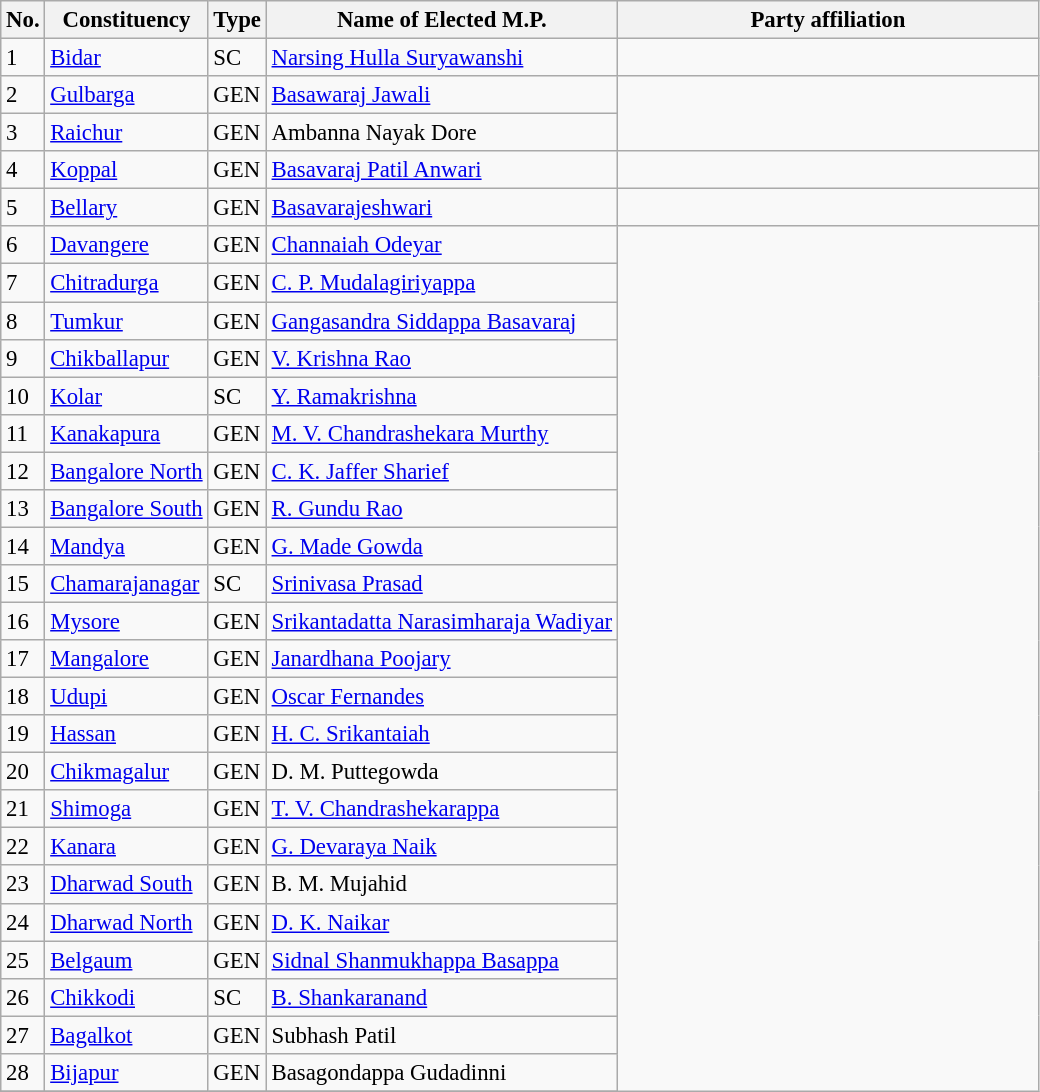<table class="wikitable" style="font-size:95%;">
<tr>
<th>No.</th>
<th>Constituency</th>
<th>Type</th>
<th>Name of Elected M.P.</th>
<th colspan="2" style="width:18em">Party affiliation</th>
</tr>
<tr>
<td>1</td>
<td><a href='#'>Bidar</a></td>
<td>SC</td>
<td><a href='#'>Narsing Hulla Suryawanshi</a></td>
<td></td>
</tr>
<tr>
<td>2</td>
<td><a href='#'>Gulbarga</a></td>
<td>GEN</td>
<td><a href='#'>Basawaraj Jawali</a></td>
</tr>
<tr>
<td>3</td>
<td><a href='#'>Raichur</a></td>
<td>GEN</td>
<td>Ambanna Nayak Dore</td>
</tr>
<tr>
<td>4</td>
<td><a href='#'>Koppal</a></td>
<td>GEN</td>
<td><a href='#'>Basavaraj Patil Anwari</a></td>
<td></td>
</tr>
<tr>
<td>5</td>
<td><a href='#'>Bellary</a></td>
<td>GEN</td>
<td><a href='#'>Basavarajeshwari</a></td>
<td></td>
</tr>
<tr>
<td>6</td>
<td><a href='#'>Davangere</a></td>
<td>GEN</td>
<td><a href='#'>Channaiah Odeyar</a></td>
</tr>
<tr>
<td>7</td>
<td><a href='#'>Chitradurga</a></td>
<td>GEN</td>
<td><a href='#'>C. P. Mudalagiriyappa</a></td>
</tr>
<tr>
<td>8</td>
<td><a href='#'>Tumkur</a></td>
<td>GEN</td>
<td><a href='#'>Gangasandra Siddappa Basavaraj</a></td>
</tr>
<tr>
<td>9</td>
<td><a href='#'>Chikballapur</a></td>
<td>GEN</td>
<td><a href='#'>V. Krishna Rao</a></td>
</tr>
<tr>
<td>10</td>
<td><a href='#'>Kolar</a></td>
<td>SC</td>
<td><a href='#'>Y. Ramakrishna</a></td>
</tr>
<tr>
<td>11</td>
<td><a href='#'>Kanakapura</a></td>
<td>GEN</td>
<td><a href='#'>M. V. Chandrashekara Murthy</a></td>
</tr>
<tr>
<td>12</td>
<td><a href='#'>Bangalore North</a></td>
<td>GEN</td>
<td><a href='#'>C. K. Jaffer Sharief</a></td>
</tr>
<tr>
<td>13</td>
<td><a href='#'>Bangalore South</a></td>
<td>GEN</td>
<td><a href='#'>R. Gundu Rao</a></td>
</tr>
<tr>
<td>14</td>
<td><a href='#'>Mandya</a></td>
<td>GEN</td>
<td><a href='#'>G. Made Gowda</a></td>
</tr>
<tr>
<td>15</td>
<td><a href='#'>Chamarajanagar</a></td>
<td>SC</td>
<td><a href='#'>Srinivasa Prasad</a></td>
</tr>
<tr>
<td>16</td>
<td><a href='#'>Mysore</a></td>
<td>GEN</td>
<td><a href='#'>Srikantadatta Narasimharaja Wadiyar</a></td>
</tr>
<tr>
<td>17</td>
<td><a href='#'>Mangalore</a></td>
<td>GEN</td>
<td><a href='#'>Janardhana Poojary</a></td>
</tr>
<tr>
<td>18</td>
<td><a href='#'>Udupi</a></td>
<td>GEN</td>
<td><a href='#'>Oscar Fernandes</a></td>
</tr>
<tr>
<td>19</td>
<td><a href='#'>Hassan</a></td>
<td>GEN</td>
<td><a href='#'>H. C. Srikantaiah</a></td>
</tr>
<tr>
<td>20</td>
<td><a href='#'>Chikmagalur</a></td>
<td>GEN</td>
<td>D. M. Puttegowda</td>
</tr>
<tr>
<td>21</td>
<td><a href='#'>Shimoga</a></td>
<td>GEN</td>
<td><a href='#'>T. V. Chandrashekarappa</a></td>
</tr>
<tr>
<td>22</td>
<td><a href='#'>Kanara</a></td>
<td>GEN</td>
<td><a href='#'>G. Devaraya Naik</a></td>
</tr>
<tr>
<td>23</td>
<td><a href='#'>Dharwad South</a></td>
<td>GEN</td>
<td>B. M. Mujahid</td>
</tr>
<tr>
<td>24</td>
<td><a href='#'>Dharwad North</a></td>
<td>GEN</td>
<td><a href='#'>D. K. Naikar</a></td>
</tr>
<tr>
<td>25</td>
<td><a href='#'>Belgaum</a></td>
<td>GEN</td>
<td><a href='#'>Sidnal Shanmukhappa Basappa</a></td>
</tr>
<tr>
<td>26</td>
<td><a href='#'>Chikkodi</a></td>
<td>SC</td>
<td><a href='#'>B. Shankaranand</a></td>
</tr>
<tr>
<td>27</td>
<td><a href='#'>Bagalkot</a></td>
<td>GEN</td>
<td>Subhash Patil</td>
</tr>
<tr>
<td>28</td>
<td><a href='#'>Bijapur</a></td>
<td>GEN</td>
<td>Basagondappa Gudadinni</td>
</tr>
<tr>
</tr>
</table>
